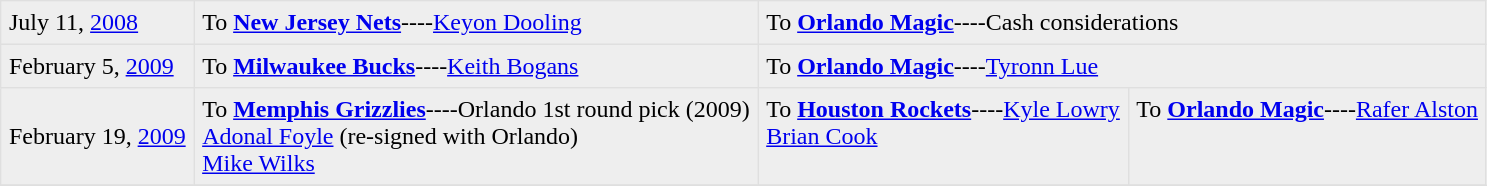<table border=1 style="border-collapse:collapse" bordercolor="#DFDFDF"  cellpadding="5">
<tr bgcolor="eeeeee">
<td>July 11, <a href='#'>2008</a><br></td>
<td valign="top">To <strong><a href='#'>New Jersey Nets</a></strong>----<a href='#'>Keyon Dooling</a></td>
<td valign="top" colspan=2>To <strong><a href='#'>Orlando Magic</a></strong>----Cash considerations</td>
</tr>
<tr bgcolor="eeeeee">
<td>February 5, <a href='#'>2009</a><br></td>
<td valign="top">To <strong><a href='#'>Milwaukee Bucks</a></strong>----<a href='#'>Keith Bogans</a></td>
<td valign="top" colspan=2>To <strong><a href='#'>Orlando Magic</a></strong>----<a href='#'>Tyronn Lue</a></td>
</tr>
<tr bgcolor="eeeeee">
<td>February 19, <a href='#'>2009</a><br></td>
<td valign="top">To <strong><a href='#'>Memphis Grizzlies</a></strong>----Orlando 1st round pick (2009)<br><a href='#'>Adonal Foyle</a> (re-signed with Orlando)<br><a href='#'>Mike Wilks</a></td>
<td valign="top">To <strong><a href='#'>Houston Rockets</a></strong>----<a href='#'>Kyle Lowry</a><br><a href='#'>Brian Cook</a></td>
<td valign="top">To <strong><a href='#'>Orlando Magic</a></strong>----<a href='#'>Rafer Alston</a></td>
</tr>
<tr bgcolor="eeeeee">
</tr>
</table>
